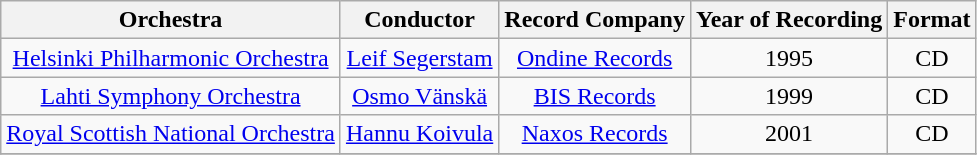<table class="wikitable" style="text-align:center">
<tr>
<th>Orchestra</th>
<th>Conductor</th>
<th>Record Company</th>
<th>Year of Recording</th>
<th>Format</th>
</tr>
<tr>
<td><a href='#'>Helsinki Philharmonic Orchestra</a></td>
<td><a href='#'>Leif Segerstam</a></td>
<td><a href='#'>Ondine Records</a></td>
<td>1995</td>
<td>CD</td>
</tr>
<tr>
<td><a href='#'>Lahti Symphony Orchestra</a></td>
<td><a href='#'>Osmo Vänskä</a></td>
<td><a href='#'>BIS Records</a></td>
<td>1999</td>
<td>CD</td>
</tr>
<tr>
<td><a href='#'>Royal Scottish National Orchestra</a></td>
<td><a href='#'>Hannu Koivula</a></td>
<td><a href='#'>Naxos Records</a></td>
<td>2001</td>
<td>CD</td>
</tr>
<tr>
</tr>
</table>
